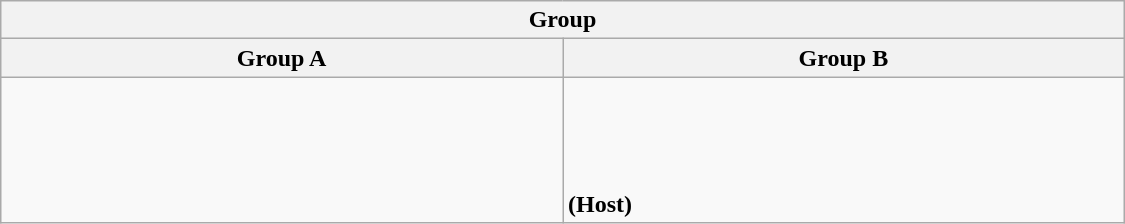<table class="wikitable" width=750>
<tr>
<th colspan="2">Group</th>
</tr>
<tr>
<th width=25%>Group A</th>
<th width=25%>Group B</th>
</tr>
<tr>
<td><br><br>
<br>
<br>
</td>
<td><br> <br>
 <br>
 <br>
 <strong>(Host)</strong></td>
</tr>
</table>
